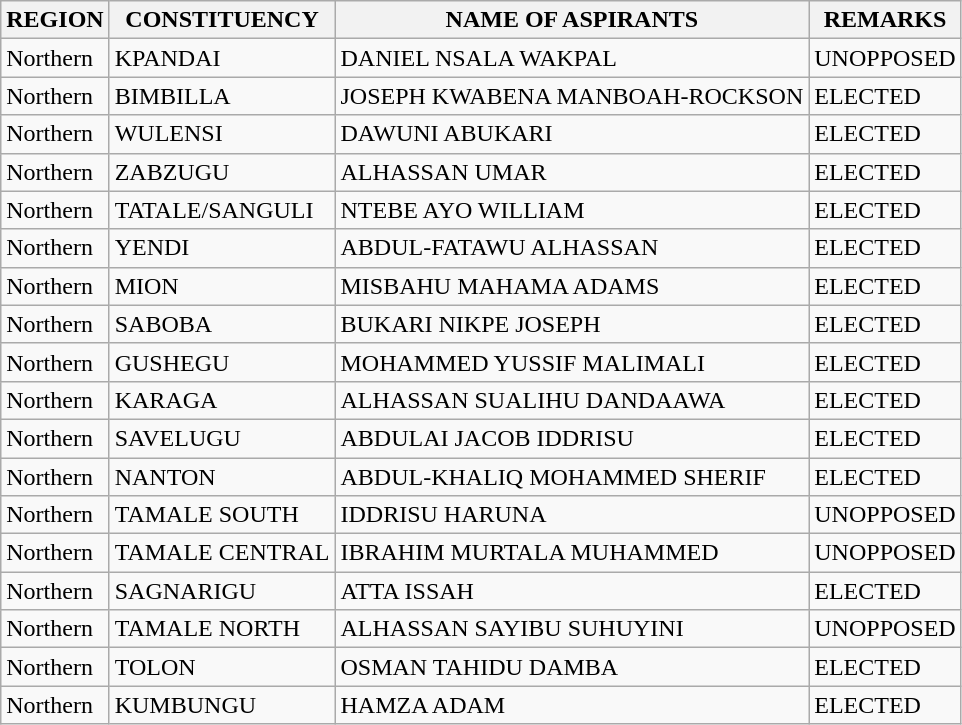<table class="wikitable">
<tr>
<th>REGION</th>
<th>CONSTITUENCY</th>
<th>NAME OF ASPIRANTS</th>
<th>REMARKS</th>
</tr>
<tr>
<td>Northern</td>
<td>KPANDAI</td>
<td>DANIEL NSALA WAKPAL</td>
<td>UNOPPOSED</td>
</tr>
<tr>
<td>Northern</td>
<td>BIMBILLA</td>
<td>JOSEPH KWABENA MANBOAH-ROCKSON</td>
<td>ELECTED</td>
</tr>
<tr>
<td>Northern</td>
<td>WULENSI</td>
<td>DAWUNI ABUKARI</td>
<td>ELECTED</td>
</tr>
<tr>
<td>Northern</td>
<td>ZABZUGU</td>
<td>ALHASSAN UMAR</td>
<td>ELECTED</td>
</tr>
<tr>
<td>Northern</td>
<td>TATALE/SANGULI</td>
<td>NTEBE AYO WILLIAM</td>
<td>ELECTED</td>
</tr>
<tr>
<td>Northern</td>
<td>YENDI</td>
<td>ABDUL-FATAWU ALHASSAN</td>
<td>ELECTED</td>
</tr>
<tr>
<td>Northern</td>
<td>MION</td>
<td>MISBAHU MAHAMA ADAMS</td>
<td>ELECTED</td>
</tr>
<tr>
<td>Northern</td>
<td>SABOBA</td>
<td>BUKARI NIKPE JOSEPH</td>
<td>ELECTED</td>
</tr>
<tr>
<td>Northern</td>
<td>GUSHEGU</td>
<td>MOHAMMED YUSSIF MALIMALI</td>
<td>ELECTED</td>
</tr>
<tr>
<td>Northern</td>
<td>KARAGA</td>
<td>ALHASSAN SUALIHU DANDAAWA</td>
<td>ELECTED</td>
</tr>
<tr>
<td>Northern</td>
<td>SAVELUGU</td>
<td>ABDULAI JACOB IDDRISU</td>
<td>ELECTED</td>
</tr>
<tr>
<td>Northern</td>
<td>NANTON</td>
<td>ABDUL-KHALIQ MOHAMMED SHERIF</td>
<td>ELECTED</td>
</tr>
<tr>
<td>Northern</td>
<td>TAMALE SOUTH</td>
<td>IDDRISU HARUNA</td>
<td>UNOPPOSED</td>
</tr>
<tr>
<td>Northern</td>
<td>TAMALE CENTRAL</td>
<td>IBRAHIM MURTALA MUHAMMED</td>
<td>UNOPPOSED</td>
</tr>
<tr>
<td>Northern</td>
<td>SAGNARIGU</td>
<td>ATTA ISSAH</td>
<td>ELECTED</td>
</tr>
<tr>
<td>Northern</td>
<td>TAMALE NORTH</td>
<td>ALHASSAN SAYIBU SUHUYINI</td>
<td>UNOPPOSED</td>
</tr>
<tr>
<td>Northern</td>
<td>TOLON</td>
<td>OSMAN TAHIDU DAMBA</td>
<td>ELECTED</td>
</tr>
<tr>
<td>Northern</td>
<td>KUMBUNGU</td>
<td>HAMZA ADAM</td>
<td>ELECTED</td>
</tr>
</table>
